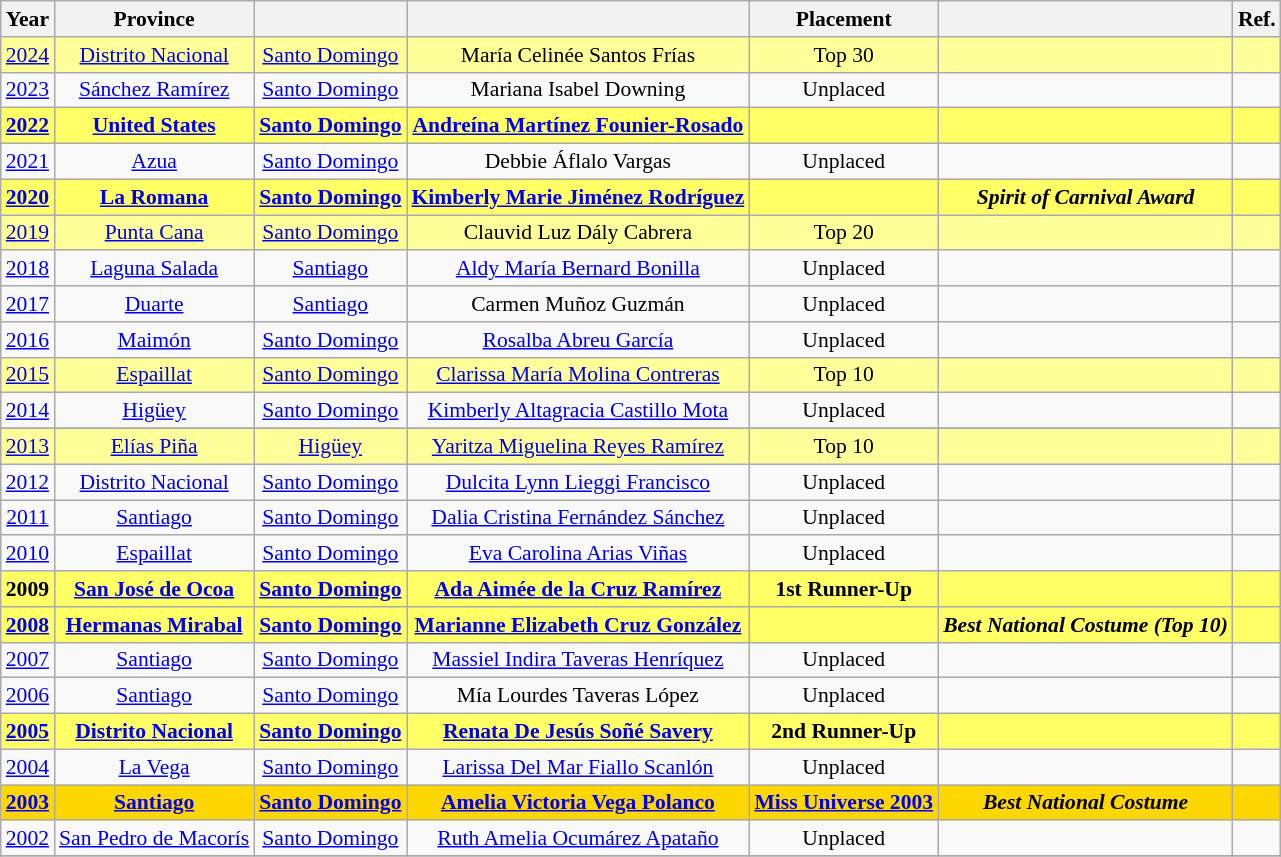<table class="wikitable " style="font-size: 90%; text-align:center;">
<tr>
<th>Year</th>
<th>Province</th>
<th></th>
<th></th>
<th>Placement</th>
<th></th>
<th>Ref.</th>
</tr>
<tr style="background-color:#FFFF99; ">
<td><a href='#'>2024</a></td>
<td><a href='#'>Distrito Nacional</a></td>
<td><a href='#'>Santo Domingo</a></td>
<td>María Celinée Santos Frías</td>
<td>Top 30</td>
<td></td>
<td></td>
</tr>
<tr>
<td><a href='#'>2023</a></td>
<td><a href='#'>Sánchez Ramírez</a></td>
<td><a href='#'>Santo Domingo</a></td>
<td>Mariana Isabel Downing</td>
<td>Unplaced</td>
<td></td>
<td></td>
</tr>
<tr style="background-color:#FFFF66; font-weight:bold">
<td><a href='#'>2022</a></td>
<td><a href='#'>United States</a></td>
<td><a href='#'>Santo Domingo</a></td>
<td><a href='#'>Andreína Martínez Founier-Rosado</a></td>
<td></td>
<td></td>
<td></td>
</tr>
<tr>
<td><a href='#'>2021</a></td>
<td><a href='#'>Azua</a></td>
<td><a href='#'>Santo Domingo</a></td>
<td>Debbie Áflalo Vargas</td>
<td>Unplaced</td>
<td></td>
<td></td>
</tr>
<tr style="background-color:#FFFF66; font-weight:bold">
<td><a href='#'>2020</a></td>
<td><a href='#'>La Romana</a></td>
<td><a href='#'>Santo Domingo</a></td>
<td><a href='#'>Kimberly Marie Jiménez Rodríguez</a></td>
<td></td>
<td><em>Spirit of Carnival Award</em></td>
<td></td>
</tr>
<tr style="background-color:#FFFF99;">
<td><a href='#'>2019</a></td>
<td><a href='#'>Punta Cana</a></td>
<td><a href='#'>Santo Domingo</a></td>
<td>Clauvid Luz Dály Cabrera</td>
<td>Top 20</td>
<td></td>
<td></td>
</tr>
<tr>
<td><a href='#'>2018</a></td>
<td><a href='#'>Laguna Salada</a></td>
<td><a href='#'>Santiago</a></td>
<td><a href='#'>Aldy María Bernard Bonilla</a></td>
<td>Unplaced</td>
<td></td>
<td></td>
</tr>
<tr>
<td><a href='#'>2017</a></td>
<td><a href='#'>Duarte</a></td>
<td><a href='#'>Santiago</a></td>
<td>Carmen Muñoz Guzmán</td>
<td>Unplaced</td>
<td></td>
<td></td>
</tr>
<tr>
<td><a href='#'>2016</a></td>
<td><a href='#'>Maimón</a></td>
<td><a href='#'>Santo Domingo</a></td>
<td><a href='#'>Rosalba Abreu García</a></td>
<td>Unplaced</td>
<td></td>
<td></td>
</tr>
<tr style="background-color:#FFFF99;">
<td><a href='#'>2015</a></td>
<td><a href='#'>Espaillat</a></td>
<td><a href='#'>Santo Domingo</a></td>
<td><a href='#'>Clarissa María Molina Contreras</a></td>
<td>Top 10</td>
<td></td>
<td></td>
</tr>
<tr>
<td><a href='#'>2014</a></td>
<td><a href='#'>Higüey</a></td>
<td><a href='#'>Santo Domingo</a></td>
<td><a href='#'>Kimberly Altagracia Castillo Mota</a></td>
<td>Unplaced</td>
<td></td>
<td></td>
</tr>
<tr>
</tr>
<tr style="background-color:#FFFF99;">
<td><a href='#'>2013</a></td>
<td><a href='#'>Elías Piña</a></td>
<td><a href='#'>Higüey</a></td>
<td><a href='#'>Yaritza Miguelina Reyes Ramírez</a></td>
<td>Top 10</td>
<td></td>
<td></td>
</tr>
<tr>
<td><a href='#'>2012</a></td>
<td><a href='#'>Distrito Nacional</a></td>
<td><a href='#'>Santo Domingo</a></td>
<td><a href='#'>Dulcita Lynn Lieggi Francisco</a></td>
<td>Unplaced</td>
<td></td>
<td></td>
</tr>
<tr>
<td><a href='#'>2011</a></td>
<td><a href='#'>Santiago</a></td>
<td><a href='#'>Santo Domingo</a></td>
<td><a href='#'>Dalia Cristina Fernández Sánchez</a></td>
<td>Unplaced</td>
<td></td>
<td></td>
</tr>
<tr>
<td><a href='#'>2010</a></td>
<td><a href='#'>Espaillat</a></td>
<td><a href='#'>Santo Domingo</a></td>
<td><a href='#'>Eva Carolina Arias Viñas</a></td>
<td>Unplaced</td>
<td></td>
<td></td>
</tr>
<tr style="background-color:#FFFF66; font-weight:bold">
<td>2009</td>
<td><a href='#'>San José de Ocoa</a></td>
<td><a href='#'>Santo Domingo</a></td>
<td><a href='#'>Ada Aimée de la Cruz Ramírez</a></td>
<td>1st Runner-Up</td>
<td></td>
<td></td>
</tr>
<tr style="background-color:#FFFF66; font-weight:bold">
<td><a href='#'>2008</a></td>
<td><a href='#'>Hermanas Mirabal</a></td>
<td><a href='#'>Santo Domingo</a></td>
<td><a href='#'>Marianne Elizabeth Cruz González</a></td>
<td></td>
<td><em>Best National Costume (Top 10)</em></td>
<td></td>
</tr>
<tr>
<td><a href='#'>2007</a></td>
<td><a href='#'>Santiago</a></td>
<td><a href='#'>Santo Domingo</a></td>
<td><a href='#'>Massiel Indira Taveras Henríquez</a></td>
<td>Unplaced</td>
<td></td>
<td></td>
</tr>
<tr>
<td><a href='#'>2006</a></td>
<td><a href='#'>Santiago</a></td>
<td><a href='#'>Santo Domingo</a></td>
<td>Mía Lourdes Taveras López</td>
<td>Unplaced</td>
<td></td>
<td></td>
</tr>
<tr style="background-color:#FFFF66; font-weight:bold">
<td><a href='#'>2005</a></td>
<td><a href='#'>Distrito Nacional</a></td>
<td><a href='#'>Santo Domingo</a></td>
<td><a href='#'>Renata De Jesús Soñé Savery</a></td>
<td>2nd Runner-Up</td>
<td></td>
<td></td>
</tr>
<tr>
<td><a href='#'>2004</a></td>
<td><a href='#'>La Vega</a></td>
<td><a href='#'>Santo Domingo</a></td>
<td><a href='#'>Larissa Del Mar Fiallo Scanlón</a></td>
<td>Unplaced</td>
<td></td>
<td></td>
</tr>
<tr style="background-color:gold; font-weight:bold">
<td><a href='#'>2003</a></td>
<td><a href='#'>Santiago</a></td>
<td><a href='#'>Santo Domingo</a></td>
<td><a href='#'>Amelia Victoria Vega Polanco</a></td>
<td><a href='#'>Miss Universe 2003</a></td>
<td><em>Best National Costume</em></td>
<td></td>
</tr>
<tr>
<td><a href='#'>2002</a></td>
<td><a href='#'>San Pedro de Macorís</a></td>
<td><a href='#'>Santo Domingo</a></td>
<td><a href='#'>Ruth Amelia Ocumárez Apataño</a></td>
<td>Unplaced</td>
<td></td>
<td></td>
</tr>
<tr>
</tr>
</table>
